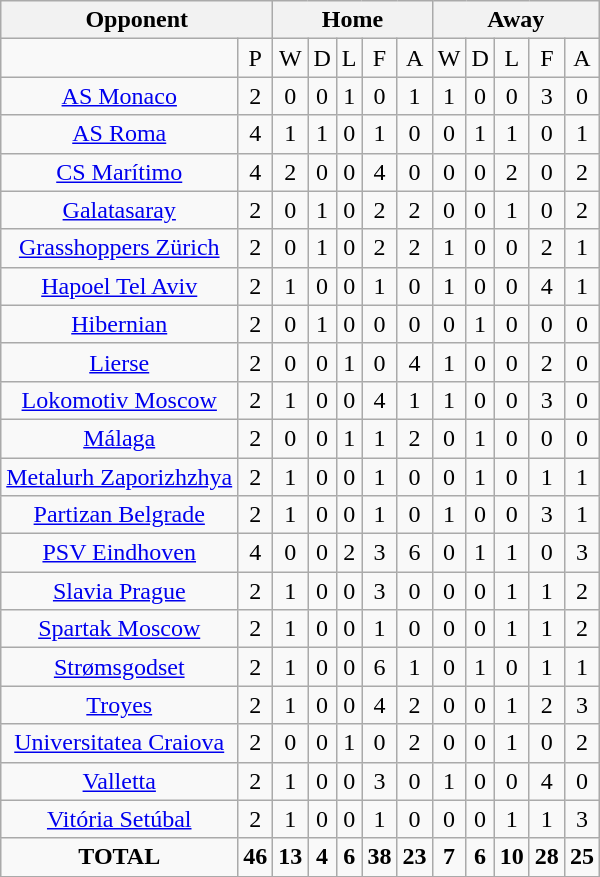<table class="wikitable" style="text-align: center">
<tr>
<th colspan=2>Opponent</th>
<th colspan=5>Home</th>
<th colspan=5>Away</th>
</tr>
<tr>
<td></td>
<td>P</td>
<td>W</td>
<td>D</td>
<td>L</td>
<td>F</td>
<td>A</td>
<td>W</td>
<td>D</td>
<td>L</td>
<td>F</td>
<td>A</td>
</tr>
<tr>
<td><a href='#'>AS Monaco</a></td>
<td>2</td>
<td>0</td>
<td>0</td>
<td>1</td>
<td>0</td>
<td>1</td>
<td>1</td>
<td>0</td>
<td>0</td>
<td>3</td>
<td>0</td>
</tr>
<tr>
<td><a href='#'>AS Roma</a></td>
<td>4</td>
<td>1</td>
<td>1</td>
<td>0</td>
<td>1</td>
<td>0</td>
<td>0</td>
<td>1</td>
<td>1</td>
<td>0</td>
<td>1</td>
</tr>
<tr>
<td><a href='#'>CS Marítimo</a></td>
<td>4</td>
<td>2</td>
<td>0</td>
<td>0</td>
<td>4</td>
<td>0</td>
<td>0</td>
<td>0</td>
<td>2</td>
<td>0</td>
<td>2</td>
</tr>
<tr>
<td><a href='#'>Galatasaray</a></td>
<td>2</td>
<td>0</td>
<td>1</td>
<td>0</td>
<td>2</td>
<td>2</td>
<td>0</td>
<td>0</td>
<td>1</td>
<td>0</td>
<td>2</td>
</tr>
<tr>
<td><a href='#'>Grasshoppers Zürich</a></td>
<td>2</td>
<td>0</td>
<td>1</td>
<td>0</td>
<td>2</td>
<td>2</td>
<td>1</td>
<td>0</td>
<td>0</td>
<td>2</td>
<td>1</td>
</tr>
<tr>
<td><a href='#'>Hapoel Tel Aviv</a></td>
<td>2</td>
<td>1</td>
<td>0</td>
<td>0</td>
<td>1</td>
<td>0</td>
<td>1</td>
<td>0</td>
<td>0</td>
<td>4</td>
<td>1</td>
</tr>
<tr>
<td><a href='#'>Hibernian</a></td>
<td>2</td>
<td>0</td>
<td>1</td>
<td>0</td>
<td>0</td>
<td>0</td>
<td>0</td>
<td>1</td>
<td>0</td>
<td>0</td>
<td>0</td>
</tr>
<tr>
<td><a href='#'>Lierse</a></td>
<td>2</td>
<td>0</td>
<td>0</td>
<td>1</td>
<td>0</td>
<td>4</td>
<td>1</td>
<td>0</td>
<td>0</td>
<td>2</td>
<td>0</td>
</tr>
<tr>
<td><a href='#'>Lokomotiv Moscow</a></td>
<td>2</td>
<td>1</td>
<td>0</td>
<td>0</td>
<td>4</td>
<td>1</td>
<td>1</td>
<td>0</td>
<td>0</td>
<td>3</td>
<td>0</td>
</tr>
<tr>
<td><a href='#'>Málaga</a></td>
<td>2</td>
<td>0</td>
<td>0</td>
<td>1</td>
<td>1</td>
<td>2</td>
<td>0</td>
<td>1</td>
<td>0</td>
<td>0</td>
<td>0</td>
</tr>
<tr>
<td><a href='#'>Metalurh Zaporizhzhya</a></td>
<td>2</td>
<td>1</td>
<td>0</td>
<td>0</td>
<td>1</td>
<td>0</td>
<td>0</td>
<td>1</td>
<td>0</td>
<td>1</td>
<td>1</td>
</tr>
<tr>
<td><a href='#'>Partizan Belgrade</a></td>
<td>2</td>
<td>1</td>
<td>0</td>
<td>0</td>
<td>1</td>
<td>0</td>
<td>1</td>
<td>0</td>
<td>0</td>
<td>3</td>
<td>1</td>
</tr>
<tr>
<td><a href='#'>PSV Eindhoven</a></td>
<td>4</td>
<td>0</td>
<td>0</td>
<td>2</td>
<td>3</td>
<td>6</td>
<td>0</td>
<td>1</td>
<td>1</td>
<td>0</td>
<td>3</td>
</tr>
<tr>
<td><a href='#'>Slavia Prague</a></td>
<td>2</td>
<td>1</td>
<td>0</td>
<td>0</td>
<td>3</td>
<td>0</td>
<td>0</td>
<td>0</td>
<td>1</td>
<td>1</td>
<td>2</td>
</tr>
<tr>
<td><a href='#'>Spartak Moscow</a></td>
<td>2</td>
<td>1</td>
<td>0</td>
<td>0</td>
<td>1</td>
<td>0</td>
<td>0</td>
<td>0</td>
<td>1</td>
<td>1</td>
<td>2</td>
</tr>
<tr>
<td><a href='#'>Strømsgodset</a></td>
<td>2</td>
<td>1</td>
<td>0</td>
<td>0</td>
<td>6</td>
<td>1</td>
<td>0</td>
<td>1</td>
<td>0</td>
<td>1</td>
<td>1</td>
</tr>
<tr>
<td><a href='#'>Troyes</a></td>
<td>2</td>
<td>1</td>
<td>0</td>
<td>0</td>
<td>4</td>
<td>2</td>
<td>0</td>
<td>0</td>
<td>1</td>
<td>2</td>
<td>3</td>
</tr>
<tr>
<td><a href='#'>Universitatea Craiova</a></td>
<td>2</td>
<td>0</td>
<td>0</td>
<td>1</td>
<td>0</td>
<td>2</td>
<td>0</td>
<td>0</td>
<td>1</td>
<td>0</td>
<td>2</td>
</tr>
<tr>
<td><a href='#'>Valletta</a></td>
<td>2</td>
<td>1</td>
<td>0</td>
<td>0</td>
<td>3</td>
<td>0</td>
<td>1</td>
<td>0</td>
<td>0</td>
<td>4</td>
<td>0</td>
</tr>
<tr>
<td><a href='#'>Vitória Setúbal</a></td>
<td>2</td>
<td>1</td>
<td>0</td>
<td>0</td>
<td>1</td>
<td>0</td>
<td>0</td>
<td>0</td>
<td>1</td>
<td>1</td>
<td>3</td>
</tr>
<tr>
<td><strong>TOTAL</strong></td>
<td><strong>46</strong></td>
<td><strong>13</strong></td>
<td><strong>4</strong></td>
<td><strong>6</strong></td>
<td><strong>38</strong></td>
<td><strong>23</strong></td>
<td><strong>7</strong></td>
<td><strong>6</strong></td>
<td><strong>10</strong></td>
<td><strong>28</strong></td>
<td><strong>25</strong></td>
</tr>
<tr>
</tr>
</table>
